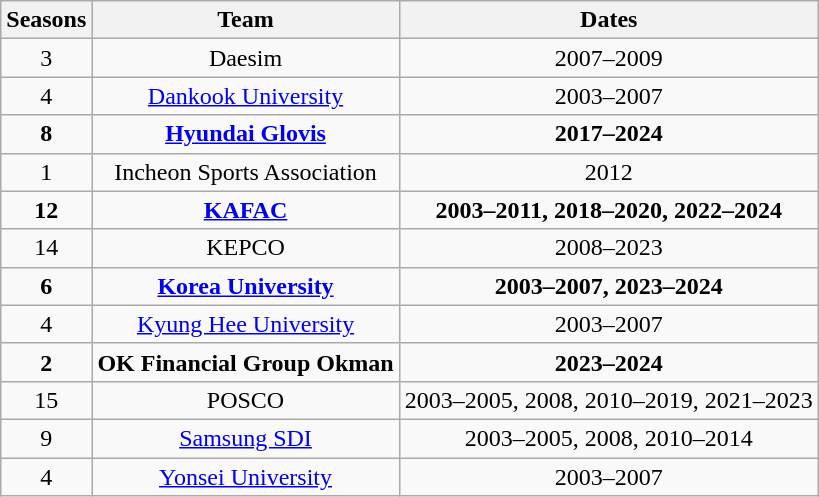<table class="wikitable sortable" style="text-align:center">
<tr>
<th>Seasons</th>
<th>Team</th>
<th class="unsortable">Dates</th>
</tr>
<tr>
<td>3</td>
<td>Daesim</td>
<td>2007–2009</td>
</tr>
<tr>
<td>4</td>
<td><a href='#'>Dankook University</a></td>
<td>2003–2007</td>
</tr>
<tr>
<td><strong>8</strong></td>
<td><a href='#'><strong>Hyundai Glovis</strong></a></td>
<td><strong>2017–2024</strong></td>
</tr>
<tr>
<td>1</td>
<td>Incheon Sports Association</td>
<td>2012</td>
</tr>
<tr>
<td><strong>12</strong></td>
<td><a href='#'><strong>KAFAC</strong></a></td>
<td><strong>2003–2011, 2018–2020, 2022–2024</strong></td>
</tr>
<tr>
<td>14</td>
<td>KEPCO</td>
<td>2008–2023</td>
</tr>
<tr>
<td><strong>6</strong></td>
<td><strong><a href='#'>Korea University</a></strong></td>
<td><strong>2003–2007, 2023–2024</strong></td>
</tr>
<tr>
<td>4</td>
<td><a href='#'>Kyung Hee University</a></td>
<td>2003–2007</td>
</tr>
<tr>
<td><strong>2</strong></td>
<td><strong>OK Financial Group Okman</strong></td>
<td><strong>2023–2024</strong></td>
</tr>
<tr>
<td>15</td>
<td>POSCO</td>
<td>2003–2005, 2008, 2010–2019, 2021–2023</td>
</tr>
<tr>
<td>9</td>
<td><a href='#'>Samsung SDI</a></td>
<td>2003–2005, 2008, 2010–2014</td>
</tr>
<tr>
<td>4</td>
<td><a href='#'>Yonsei University</a></td>
<td>2003–2007</td>
</tr>
</table>
